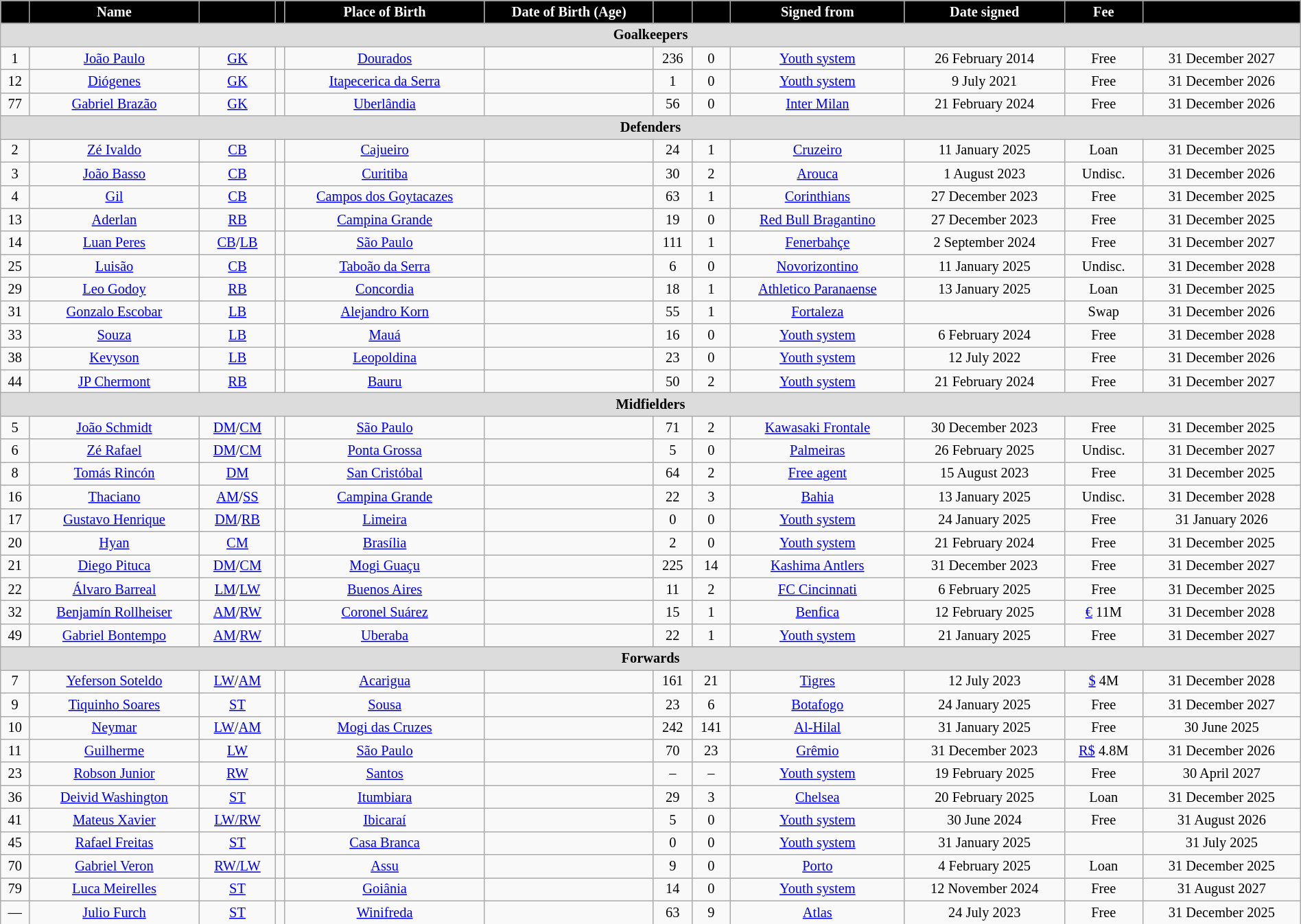<table class="wikitable sortable" style="text-align:center; font-size:85%; width:100%;">
<tr>
<th style="background:#000; color:#fff; text-align:center;"></th>
<th style="background:#000; color:#fff; text-align:center;">Name</th>
<th style="background:#000; color:#fff; text-align:center;"></th>
<th style="background:#000; color:#fff; text-align:center;"></th>
<th style="background:#000; color:#fff; text-align:center;">Place of Birth</th>
<th style="background:#000; color:#fff; text-align:center;">Date of Birth (Age)</th>
<th style="background:#000; color:#fff; text-align:center;"></th>
<th style="background:#000; color:#fff; text-align:center;"></th>
<th style="background:#000; color:#fff; text-align:center;">Signed from</th>
<th style="background:#000; color:#fff; text-align:center;">Date signed</th>
<th style="background:#000; color:#fff; text-align:center;">Fee</th>
<th style="background:#000; color:#fff; text-align:center;"></th>
</tr>
<tr>
<th colspan="12" style="background:#dcdcdc; text-align:center;">Goalkeepers</th>
</tr>
<tr>
<td>1</td>
<td><a href='#'>João Paulo</a></td>
<td><a href='#'>GK</a></td>
<td></td>
<td><a href='#'>Dourados</a> </td>
<td></td>
<td>236</td>
<td>0</td>
<td><a href='#'>Youth system</a></td>
<td>26 February 2014</td>
<td>Free</td>
<td>31 December 2027</td>
</tr>
<tr>
<td>12</td>
<td><a href='#'>Diógenes</a></td>
<td><a href='#'>GK</a></td>
<td></td>
<td><a href='#'>Itapecerica da Serra</a> </td>
<td></td>
<td>1</td>
<td>0</td>
<td><a href='#'>Youth system</a></td>
<td>9 July 2021</td>
<td>Free</td>
<td>31 December 2026</td>
</tr>
<tr>
<td>77</td>
<td><a href='#'>Gabriel Brazão</a></td>
<td><a href='#'>GK</a></td>
<td></td>
<td><a href='#'>Uberlândia</a> </td>
<td></td>
<td>56</td>
<td>0</td>
<td><a href='#'>Inter Milan</a> </td>
<td>21 February 2024</td>
<td>Free</td>
<td>31 December 2026</td>
</tr>
<tr>
<th colspan="12" style="background:#dcdcdc; text-align:center;">Defenders<br></th>
</tr>
<tr>
<td>2</td>
<td><a href='#'>Zé Ivaldo</a></td>
<td><a href='#'>CB</a></td>
<td></td>
<td><a href='#'>Cajueiro</a> </td>
<td></td>
<td>24</td>
<td>1</td>
<td><a href='#'>Cruzeiro</a></td>
<td>11 January 2025</td>
<td>Loan</td>
<td>31 December 2025</td>
</tr>
<tr>
<td>3</td>
<td><a href='#'>João Basso</a></td>
<td><a href='#'>CB</a></td>
<td></td>
<td><a href='#'>Curitiba</a> </td>
<td></td>
<td>30</td>
<td>2</td>
<td><a href='#'>Arouca</a> </td>
<td>1 August 2023</td>
<td>Undisc.</td>
<td>31 December 2026</td>
</tr>
<tr>
<td>4</td>
<td><a href='#'>Gil</a></td>
<td><a href='#'>CB</a></td>
<td></td>
<td><a href='#'>Campos dos Goytacazes</a> </td>
<td></td>
<td>63</td>
<td>1</td>
<td><a href='#'>Corinthians</a></td>
<td>27 December 2023</td>
<td>Free</td>
<td>31 December 2025</td>
</tr>
<tr>
<td>13</td>
<td><a href='#'>Aderlan</a></td>
<td><a href='#'>RB</a></td>
<td></td>
<td><a href='#'>Campina Grande</a> </td>
<td></td>
<td>19</td>
<td>0</td>
<td><a href='#'>Red Bull Bragantino</a></td>
<td>27 December 2023</td>
<td>Free</td>
<td>31 December 2025</td>
</tr>
<tr>
<td>14</td>
<td><a href='#'>Luan Peres</a></td>
<td><a href='#'>CB</a>/<a href='#'>LB</a></td>
<td></td>
<td><a href='#'>São Paulo</a> </td>
<td></td>
<td>111</td>
<td>1</td>
<td><a href='#'>Fenerbahçe</a> </td>
<td>2 September 2024</td>
<td>Free</td>
<td>31 December 2027</td>
</tr>
<tr>
<td>25</td>
<td><a href='#'>Luisão</a></td>
<td><a href='#'>CB</a></td>
<td></td>
<td><a href='#'>Taboão da Serra</a> </td>
<td></td>
<td>6</td>
<td>0</td>
<td><a href='#'>Novorizontino</a></td>
<td>11 January 2025</td>
<td>Undisc.</td>
<td>31 December 2028</td>
</tr>
<tr>
<td>29</td>
<td><a href='#'>Leo Godoy</a></td>
<td><a href='#'>RB</a></td>
<td></td>
<td><a href='#'>Concordia</a></td>
<td></td>
<td>18</td>
<td>1</td>
<td><a href='#'>Athletico Paranaense</a></td>
<td>13 January 2025</td>
<td>Loan</td>
<td>31 December 2025</td>
</tr>
<tr>
<td>31</td>
<td><a href='#'>Gonzalo Escobar</a></td>
<td><a href='#'>LB</a></td>
<td></td>
<td><a href='#'>Alejandro Korn</a></td>
<td></td>
<td>55</td>
<td>1</td>
<td><a href='#'>Fortaleza</a></td>
<td></td>
<td>Swap</td>
<td>31 December 2026</td>
</tr>
<tr>
<td>33</td>
<td><a href='#'>Souza</a></td>
<td><a href='#'>LB</a></td>
<td></td>
<td><a href='#'>Mauá</a> </td>
<td></td>
<td>16</td>
<td>0</td>
<td><a href='#'>Youth system</a></td>
<td>6 February 2024</td>
<td>Free</td>
<td>31 December 2028</td>
</tr>
<tr>
<td>38</td>
<td><a href='#'>Kevyson</a></td>
<td><a href='#'>LB</a></td>
<td></td>
<td><a href='#'>Leopoldina</a> </td>
<td></td>
<td>23</td>
<td>0</td>
<td><a href='#'>Youth system</a></td>
<td>12 July 2022</td>
<td>Free</td>
<td>31 December 2026</td>
</tr>
<tr>
<td>44</td>
<td><a href='#'>JP Chermont</a></td>
<td><a href='#'>RB</a></td>
<td></td>
<td><a href='#'>Bauru</a> </td>
<td></td>
<td>50</td>
<td>2</td>
<td><a href='#'>Youth system</a></td>
<td>21 February 2024</td>
<td>Free</td>
<td>31 December 2027<br></td>
</tr>
<tr>
<th colspan="12" style="background:#dcdcdc; text-align:center;">Midfielders</th>
</tr>
<tr>
<td>5</td>
<td><a href='#'>João Schmidt</a></td>
<td><a href='#'>DM</a>/<a href='#'>CM</a></td>
<td></td>
<td><a href='#'>São Paulo</a> </td>
<td></td>
<td>71</td>
<td>2</td>
<td><a href='#'>Kawasaki Frontale</a> </td>
<td>30 December 2023</td>
<td>Free</td>
<td>31 December 2025</td>
</tr>
<tr>
<td>6</td>
<td><a href='#'>Zé Rafael</a></td>
<td><a href='#'>DM</a>/<a href='#'>CM</a></td>
<td></td>
<td><a href='#'>Ponta Grossa</a> </td>
<td></td>
<td>5</td>
<td>0</td>
<td><a href='#'>Palmeiras</a></td>
<td>26 February 2025</td>
<td>Undisc.</td>
<td>31 December 2027</td>
</tr>
<tr>
<td>8</td>
<td><a href='#'>Tomás Rincón</a></td>
<td><a href='#'>DM</a></td>
<td></td>
<td><a href='#'>San Cristóbal</a></td>
<td></td>
<td>64</td>
<td>2</td>
<td><a href='#'>Free agent</a></td>
<td>15 August 2023</td>
<td>Free</td>
<td>31 December 2025</td>
</tr>
<tr>
<td>16</td>
<td><a href='#'>Thaciano</a></td>
<td><a href='#'>AM</a>/<a href='#'>SS</a></td>
<td></td>
<td><a href='#'>Campina Grande</a> </td>
<td></td>
<td>22</td>
<td>3</td>
<td><a href='#'>Bahia</a></td>
<td>13 January 2025</td>
<td>Undisc.</td>
<td>31 December 2028</td>
</tr>
<tr>
<td>17</td>
<td><a href='#'>Gustavo Henrique</a></td>
<td><a href='#'>DM</a>/<a href='#'>RB</a></td>
<td></td>
<td><a href='#'>Limeira</a> </td>
<td></td>
<td>0</td>
<td>0</td>
<td><a href='#'>Youth system</a></td>
<td>24 January 2025</td>
<td>Free</td>
<td>31 January 2026</td>
</tr>
<tr>
<td>20</td>
<td><a href='#'>Hyan</a></td>
<td><a href='#'>CM</a></td>
<td></td>
<td><a href='#'>Brasília</a> </td>
<td></td>
<td>2</td>
<td>0</td>
<td><a href='#'>Youth system</a></td>
<td>21 February 2024</td>
<td>Free</td>
<td>31 December 2025</td>
</tr>
<tr>
<td>21</td>
<td><a href='#'>Diego Pituca</a></td>
<td><a href='#'>DM</a>/<a href='#'>CM</a></td>
<td></td>
<td><a href='#'>Mogi Guaçu</a> </td>
<td></td>
<td>225</td>
<td>14</td>
<td><a href='#'>Kashima Antlers</a> </td>
<td>31 December 2023</td>
<td>Free</td>
<td>31 December 2027</td>
</tr>
<tr>
<td>22</td>
<td><a href='#'>Álvaro Barreal</a></td>
<td><a href='#'>LM</a>/<a href='#'>LW</a></td>
<td></td>
<td><a href='#'>Buenos Aires</a></td>
<td></td>
<td>11</td>
<td>2</td>
<td><a href='#'>FC Cincinnati</a> </td>
<td>6 February 2025</td>
<td>Free</td>
<td>31 December 2025<br></td>
</tr>
<tr>
<td>32</td>
<td><a href='#'>Benjamín Rollheiser</a></td>
<td><a href='#'>AM</a>/<a href='#'>RW</a></td>
<td></td>
<td><a href='#'>Coronel Suárez</a></td>
<td></td>
<td>15</td>
<td>1</td>
<td><a href='#'>Benfica</a> </td>
<td>12 February 2025</td>
<td><a href='#'>€</a> 11M</td>
<td>31 December 2028<br></td>
</tr>
<tr>
<td>49</td>
<td><a href='#'>Gabriel Bontempo</a></td>
<td><a href='#'>AM</a>/<a href='#'>RW</a></td>
<td></td>
<td><a href='#'>Uberaba</a> </td>
<td></td>
<td>22</td>
<td>1</td>
<td><a href='#'>Youth system</a></td>
<td>21 January 2025</td>
<td>Free</td>
<td>31 December 2027<br>
</td>
</tr>
<tr>
</tr>
<tr>
<th colspan="12" style="background:#dcdcdc; text-align=center;">Forwards</th>
</tr>
<tr>
<td>7</td>
<td><a href='#'>Yeferson Soteldo</a></td>
<td><a href='#'>LW</a>/<a href='#'>AM</a></td>
<td></td>
<td><a href='#'>Acarigua</a></td>
<td></td>
<td>161</td>
<td>21</td>
<td><a href='#'>Tigres</a> </td>
<td>12 July 2023</td>
<td><a href='#'>$</a> 4M</td>
<td>31 December 2028</td>
</tr>
<tr>
<td>9</td>
<td><a href='#'>Tiquinho Soares</a></td>
<td><a href='#'>ST</a></td>
<td></td>
<td><a href='#'>Sousa</a> </td>
<td></td>
<td>23</td>
<td>6</td>
<td><a href='#'>Botafogo</a></td>
<td>24 January 2025</td>
<td>Free</td>
<td>31 December 2027</td>
</tr>
<tr>
<td>10</td>
<td><a href='#'>Neymar</a></td>
<td><a href='#'>LW</a>/<a href='#'>AM</a></td>
<td></td>
<td><a href='#'>Mogi das Cruzes</a></td>
<td></td>
<td>242</td>
<td>141</td>
<td><a href='#'>Al-Hilal</a> </td>
<td>31 January 2025</td>
<td>Free</td>
<td>30 June 2025</td>
</tr>
<tr>
<td>11</td>
<td><a href='#'>Guilherme</a></td>
<td><a href='#'>LW</a></td>
<td></td>
<td><a href='#'>São Paulo</a> </td>
<td></td>
<td>70</td>
<td>23</td>
<td><a href='#'>Grêmio</a></td>
<td>31 December 2023</td>
<td><a href='#'>R$</a> 4.8M</td>
<td>31 December 2026</td>
</tr>
<tr>
<td>23</td>
<td><a href='#'>Robson Junior</a></td>
<td><a href='#'>RW</a></td>
<td></td>
<td><a href='#'>Santos</a> </td>
<td></td>
<td>–</td>
<td>–</td>
<td><a href='#'>Youth system</a></td>
<td>19 February 2025</td>
<td>Free</td>
<td>30 April 2027</td>
</tr>
<tr>
<td>36</td>
<td><a href='#'>Deivid Washington</a></td>
<td><a href='#'>ST</a></td>
<td></td>
<td><a href='#'>Itumbiara</a> </td>
<td></td>
<td>29</td>
<td>3</td>
<td><a href='#'>Chelsea</a> </td>
<td>20 February 2025</td>
<td>Loan</td>
<td>31 December 2025</td>
</tr>
<tr>
<td>41</td>
<td><a href='#'>Mateus Xavier</a></td>
<td><a href='#'>LW/RW</a></td>
<td></td>
<td><a href='#'>Ibicaraí</a> </td>
<td></td>
<td>5</td>
<td>0</td>
<td><a href='#'>Youth system</a></td>
<td>30 June 2024</td>
<td>Free</td>
<td>31 August 2026</td>
</tr>
<tr>
<td>45</td>
<td><a href='#'>Rafael Freitas</a></td>
<td><a href='#'>ST</a></td>
<td></td>
<td><a href='#'>Casa Branca</a> </td>
<td></td>
<td>0</td>
<td>0</td>
<td><a href='#'>Youth system</a></td>
<td>31 January 2025</td>
<td></td>
<td>31 July 2025</td>
</tr>
<tr>
<td>70</td>
<td><a href='#'>Gabriel Veron</a></td>
<td><a href='#'>RW/LW</a></td>
<td></td>
<td><a href='#'>Assu</a> </td>
<td></td>
<td>9</td>
<td>0</td>
<td><a href='#'>Porto</a> </td>
<td>4 February 2025</td>
<td>Loan</td>
<td>31 December 2025</td>
</tr>
<tr>
<td>79</td>
<td><a href='#'>Luca Meirelles</a></td>
<td><a href='#'>ST</a></td>
<td></td>
<td><a href='#'>Goiânia</a> </td>
<td></td>
<td>14</td>
<td>0</td>
<td><a href='#'>Youth system</a></td>
<td>12 November 2024</td>
<td>Free</td>
<td>31 August 2027</td>
</tr>
<tr>
<td>—</td>
<td><a href='#'>Julio Furch</a></td>
<td><a href='#'>ST</a></td>
<td></td>
<td><a href='#'>Winifreda</a></td>
<td></td>
<td>63</td>
<td>9</td>
<td><a href='#'>Atlas</a> </td>
<td>24 July 2023</td>
<td>Free</td>
<td>31 December 2025<br></td>
</tr>
</table>
